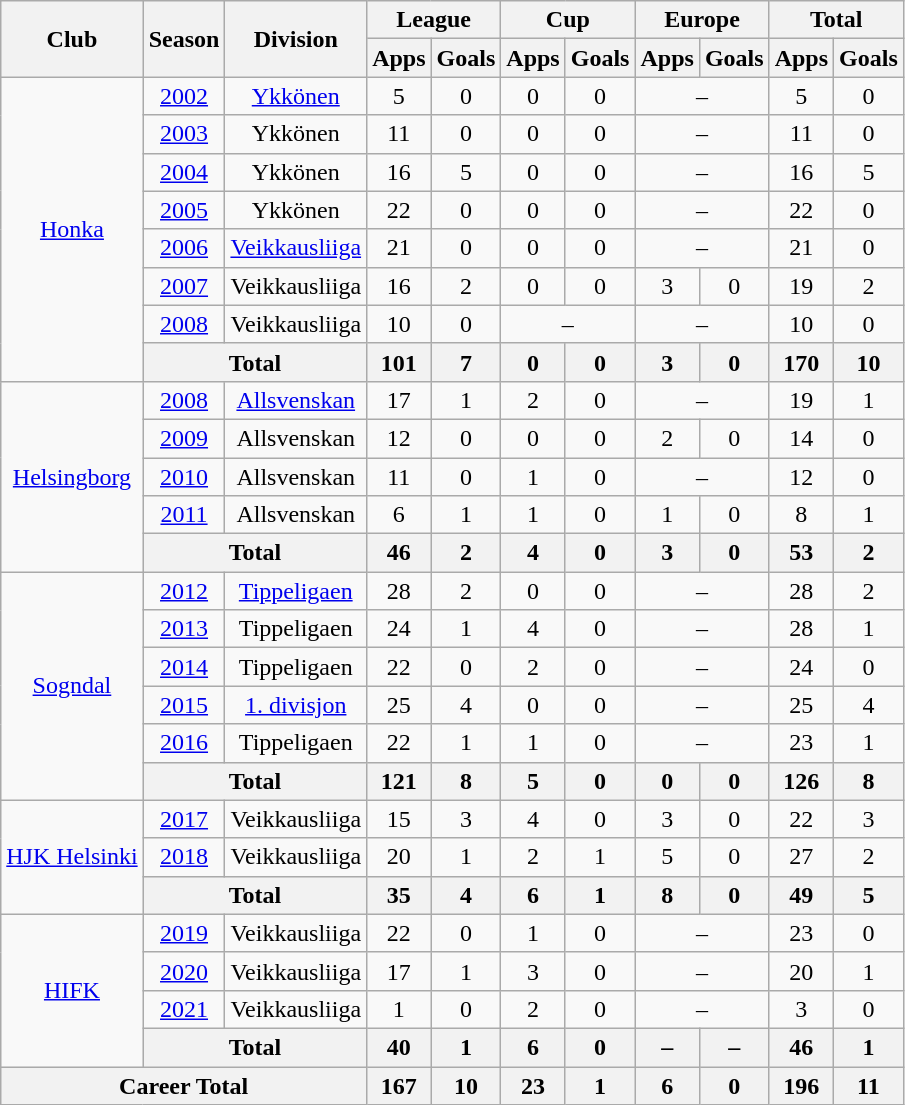<table class="wikitable" style="text-align: center;">
<tr>
<th rowspan="2">Club</th>
<th rowspan="2">Season</th>
<th rowspan="2">Division</th>
<th colspan="2">League</th>
<th colspan="2">Cup</th>
<th colspan="2">Europe</th>
<th colspan="2">Total</th>
</tr>
<tr>
<th>Apps</th>
<th>Goals</th>
<th>Apps</th>
<th>Goals</th>
<th>Apps</th>
<th>Goals</th>
<th>Apps</th>
<th>Goals</th>
</tr>
<tr>
<td rowspan="8"><a href='#'>Honka</a></td>
<td><a href='#'>2002</a></td>
<td><a href='#'>Ykkönen</a></td>
<td>5</td>
<td>0</td>
<td>0</td>
<td>0</td>
<td colspan="2">–</td>
<td>5</td>
<td>0</td>
</tr>
<tr>
<td><a href='#'>2003</a></td>
<td>Ykkönen</td>
<td>11</td>
<td>0</td>
<td>0</td>
<td>0</td>
<td colspan="2">–</td>
<td>11</td>
<td>0</td>
</tr>
<tr>
<td><a href='#'>2004</a></td>
<td>Ykkönen</td>
<td>16</td>
<td>5</td>
<td>0</td>
<td>0</td>
<td colspan="2">–</td>
<td>16</td>
<td>5</td>
</tr>
<tr>
<td><a href='#'>2005</a></td>
<td>Ykkönen</td>
<td>22</td>
<td>0</td>
<td>0</td>
<td>0</td>
<td colspan="2">–</td>
<td>22</td>
<td>0</td>
</tr>
<tr>
<td><a href='#'>2006</a></td>
<td><a href='#'>Veikkausliiga</a></td>
<td>21</td>
<td>0</td>
<td>0</td>
<td>0</td>
<td colspan="2">–</td>
<td>21</td>
<td>0</td>
</tr>
<tr>
<td><a href='#'>2007</a></td>
<td>Veikkausliiga</td>
<td>16</td>
<td>2</td>
<td>0</td>
<td>0</td>
<td>3</td>
<td>0</td>
<td>19</td>
<td>2</td>
</tr>
<tr>
<td><a href='#'>2008</a></td>
<td>Veikkausliiga</td>
<td>10</td>
<td>0</td>
<td colspan="2">–</td>
<td colspan="2">–</td>
<td>10</td>
<td>0</td>
</tr>
<tr>
<th colspan="2">Total</th>
<th>101</th>
<th>7</th>
<th>0</th>
<th>0</th>
<th>3</th>
<th>0</th>
<th>170</th>
<th>10</th>
</tr>
<tr>
<td rowspan="5" valign="center"><a href='#'>Helsingborg</a></td>
<td><a href='#'>2008</a></td>
<td><a href='#'>Allsvenskan</a></td>
<td>17</td>
<td>1</td>
<td>2</td>
<td>0</td>
<td colspan="2">–</td>
<td>19</td>
<td>1</td>
</tr>
<tr>
<td><a href='#'>2009</a></td>
<td>Allsvenskan</td>
<td>12</td>
<td>0</td>
<td>0</td>
<td>0</td>
<td>2</td>
<td>0</td>
<td>14</td>
<td>0</td>
</tr>
<tr>
<td><a href='#'>2010</a></td>
<td>Allsvenskan</td>
<td>11</td>
<td>0</td>
<td>1</td>
<td>0</td>
<td colspan="2">–</td>
<td>12</td>
<td>0</td>
</tr>
<tr>
<td><a href='#'>2011</a></td>
<td>Allsvenskan</td>
<td>6</td>
<td>1</td>
<td>1</td>
<td>0</td>
<td>1</td>
<td>0</td>
<td>8</td>
<td>1</td>
</tr>
<tr>
<th colspan="2">Total</th>
<th>46</th>
<th>2</th>
<th>4</th>
<th>0</th>
<th>3</th>
<th>0</th>
<th>53</th>
<th>2</th>
</tr>
<tr>
<td rowspan="6" valign="center"><a href='#'>Sogndal</a></td>
<td><a href='#'>2012</a></td>
<td><a href='#'>Tippeligaen</a></td>
<td>28</td>
<td>2</td>
<td>0</td>
<td>0</td>
<td colspan="2">–</td>
<td>28</td>
<td>2</td>
</tr>
<tr>
<td><a href='#'>2013</a></td>
<td>Tippeligaen</td>
<td>24</td>
<td>1</td>
<td>4</td>
<td>0</td>
<td colspan="2">–</td>
<td>28</td>
<td>1</td>
</tr>
<tr>
<td><a href='#'>2014</a></td>
<td>Tippeligaen</td>
<td>22</td>
<td>0</td>
<td>2</td>
<td>0</td>
<td colspan="2">–</td>
<td>24</td>
<td>0</td>
</tr>
<tr>
<td><a href='#'>2015</a></td>
<td><a href='#'>1. divisjon</a></td>
<td>25</td>
<td>4</td>
<td>0</td>
<td>0</td>
<td colspan="2">–</td>
<td>25</td>
<td>4</td>
</tr>
<tr>
<td><a href='#'>2016</a></td>
<td>Tippeligaen</td>
<td>22</td>
<td>1</td>
<td>1</td>
<td>0</td>
<td colspan="2">–</td>
<td>23</td>
<td>1</td>
</tr>
<tr>
<th colspan="2">Total</th>
<th>121</th>
<th>8</th>
<th>5</th>
<th>0</th>
<th>0</th>
<th>0</th>
<th>126</th>
<th>8</th>
</tr>
<tr>
<td rowspan="3"><a href='#'>HJK Helsinki</a></td>
<td><a href='#'>2017</a></td>
<td>Veikkausliiga</td>
<td>15</td>
<td>3</td>
<td>4</td>
<td>0</td>
<td>3</td>
<td>0</td>
<td>22</td>
<td>3</td>
</tr>
<tr>
<td><a href='#'>2018</a></td>
<td>Veikkausliiga</td>
<td>20</td>
<td>1</td>
<td>2</td>
<td>1</td>
<td>5</td>
<td>0</td>
<td>27</td>
<td>2</td>
</tr>
<tr>
<th colspan="2">Total</th>
<th>35</th>
<th>4</th>
<th>6</th>
<th>1</th>
<th>8</th>
<th>0</th>
<th>49</th>
<th>5</th>
</tr>
<tr>
<td rowspan="4"><a href='#'>HIFK</a></td>
<td><a href='#'>2019</a></td>
<td>Veikkausliiga</td>
<td>22</td>
<td>0</td>
<td>1</td>
<td>0</td>
<td colspan="2">–</td>
<td>23</td>
<td>0</td>
</tr>
<tr>
<td><a href='#'>2020</a></td>
<td>Veikkausliiga</td>
<td>17</td>
<td>1</td>
<td>3</td>
<td>0</td>
<td colspan="2">–</td>
<td>20</td>
<td>1</td>
</tr>
<tr>
<td><a href='#'>2021</a></td>
<td>Veikkausliiga</td>
<td>1</td>
<td>0</td>
<td>2</td>
<td>0</td>
<td colspan="2">–</td>
<td>3</td>
<td>0</td>
</tr>
<tr>
<th colspan="2">Total</th>
<th>40</th>
<th>1</th>
<th>6</th>
<th>0</th>
<th>–</th>
<th>–</th>
<th>46</th>
<th>1</th>
</tr>
<tr>
<th colspan="3">Career Total</th>
<th>167</th>
<th>10</th>
<th>23</th>
<th>1</th>
<th>6</th>
<th>0</th>
<th>196</th>
<th>11</th>
</tr>
</table>
